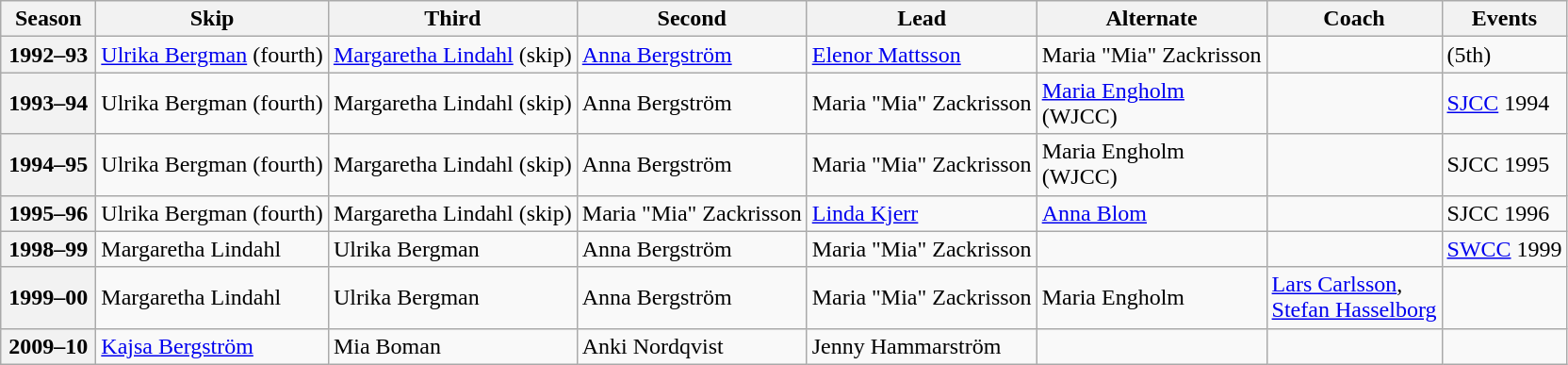<table class="wikitable">
<tr>
<th scope="col" width=60>Season</th>
<th scope="col">Skip</th>
<th scope="col">Third</th>
<th scope="col">Second</th>
<th scope="col">Lead</th>
<th scope="col">Alternate</th>
<th scope="col">Coach</th>
<th scope="col">Events</th>
</tr>
<tr>
<th scope="row">1992–93</th>
<td><a href='#'>Ulrika Bergman</a> (fourth)</td>
<td><a href='#'>Margaretha Lindahl</a> (skip)</td>
<td><a href='#'>Anna Bergström</a></td>
<td><a href='#'>Elenor Mattsson</a></td>
<td>Maria "Mia" Zackrisson</td>
<td></td>
<td> (5th)</td>
</tr>
<tr>
<th scope="row">1993–94</th>
<td>Ulrika Bergman (fourth)</td>
<td>Margaretha Lindahl (skip)</td>
<td>Anna Bergström</td>
<td>Maria "Mia" Zackrisson</td>
<td><a href='#'>Maria Engholm</a><br>(WJCC)</td>
<td></td>
<td><a href='#'>SJCC</a> 1994 <br> </td>
</tr>
<tr>
<th scope="row">1994–95</th>
<td>Ulrika Bergman (fourth)</td>
<td>Margaretha Lindahl (skip)</td>
<td>Anna Bergström</td>
<td>Maria "Mia" Zackrisson</td>
<td>Maria Engholm<br>(WJCC)</td>
<td></td>
<td>SJCC 1995 <br> </td>
</tr>
<tr>
<th scope="row">1995–96</th>
<td>Ulrika Bergman (fourth)</td>
<td>Margaretha Lindahl (skip)</td>
<td>Maria "Mia" Zackrisson</td>
<td><a href='#'>Linda Kjerr</a></td>
<td><a href='#'>Anna Blom</a></td>
<td></td>
<td>SJCC 1996 <br> </td>
</tr>
<tr>
<th scope="row">1998–99</th>
<td>Margaretha Lindahl</td>
<td>Ulrika Bergman</td>
<td>Anna Bergström</td>
<td>Maria "Mia" Zackrisson</td>
<td></td>
<td></td>
<td><a href='#'>SWCC</a> 1999 </td>
</tr>
<tr>
<th scope="row">1999–00</th>
<td>Margaretha Lindahl</td>
<td>Ulrika Bergman</td>
<td>Anna Bergström</td>
<td>Maria "Mia" Zackrisson</td>
<td>Maria Engholm</td>
<td><a href='#'>Lars Carlsson</a>,<br><a href='#'>Stefan Hasselborg</a></td>
<td> </td>
</tr>
<tr>
<th scope="row">2009–10</th>
<td><a href='#'>Kajsa Bergström</a></td>
<td>Mia Boman</td>
<td>Anki Nordqvist</td>
<td>Jenny Hammarström</td>
<td></td>
<td></td>
<td></td>
</tr>
</table>
